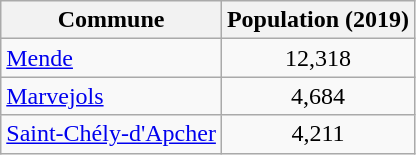<table class=wikitable>
<tr>
<th>Commune</th>
<th>Population (2019)</th>
</tr>
<tr>
<td><a href='#'>Mende</a></td>
<td style="text-align: center;">12,318</td>
</tr>
<tr>
<td><a href='#'>Marvejols</a></td>
<td style="text-align: center;">4,684</td>
</tr>
<tr>
<td><a href='#'>Saint-Chély-d'Apcher</a></td>
<td style="text-align: center;">4,211</td>
</tr>
</table>
